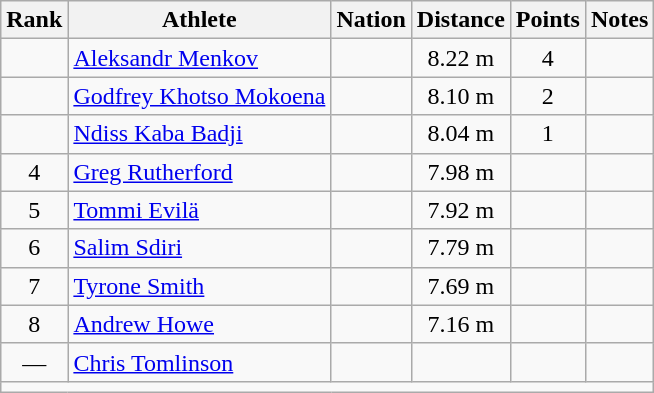<table class="wikitable mw-datatable sortable" style="text-align:center;">
<tr>
<th>Rank</th>
<th>Athlete</th>
<th>Nation</th>
<th>Distance</th>
<th>Points</th>
<th>Notes</th>
</tr>
<tr>
<td></td>
<td align=left><a href='#'>Aleksandr Menkov</a></td>
<td align=left></td>
<td>8.22 m </td>
<td>4</td>
<td></td>
</tr>
<tr>
<td></td>
<td align=left><a href='#'>Godfrey Khotso Mokoena</a></td>
<td align=left></td>
<td>8.10 m </td>
<td>2</td>
<td></td>
</tr>
<tr>
<td></td>
<td align=left><a href='#'>Ndiss Kaba Badji</a></td>
<td align=left></td>
<td>8.04 m </td>
<td>1</td>
<td></td>
</tr>
<tr>
<td>4</td>
<td align=left><a href='#'>Greg Rutherford</a></td>
<td align=left></td>
<td>7.98 m </td>
<td></td>
<td></td>
</tr>
<tr>
<td>5</td>
<td align=left><a href='#'>Tommi Evilä</a></td>
<td align=left></td>
<td>7.92 m </td>
<td></td>
<td></td>
</tr>
<tr>
<td>6</td>
<td align=left><a href='#'>Salim Sdiri</a></td>
<td align=left></td>
<td>7.79 m </td>
<td></td>
<td></td>
</tr>
<tr>
<td>7</td>
<td align=left><a href='#'>Tyrone Smith</a></td>
<td align=left></td>
<td>7.69 m </td>
<td></td>
<td></td>
</tr>
<tr>
<td>8</td>
<td align=left><a href='#'>Andrew Howe</a></td>
<td align=left></td>
<td>7.16 m </td>
<td></td>
<td></td>
</tr>
<tr>
<td>—</td>
<td align=left><a href='#'>Chris Tomlinson</a></td>
<td align=left></td>
<td></td>
<td></td>
<td></td>
</tr>
<tr class="sortbottom">
<td colspan=6></td>
</tr>
</table>
